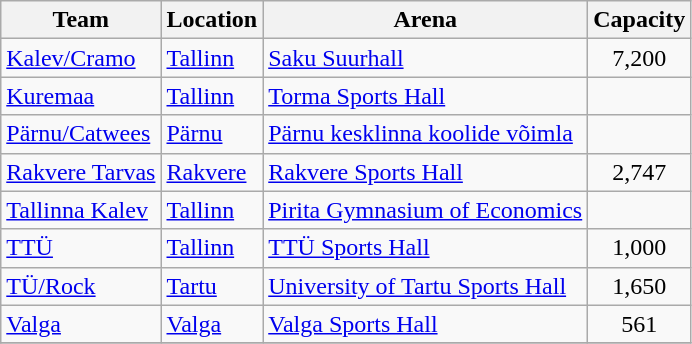<table class="wikitable sortable">
<tr>
<th>Team</th>
<th>Location</th>
<th>Arena</th>
<th>Capacity</th>
</tr>
<tr>
<td><a href='#'>Kalev/Cramo</a></td>
<td><a href='#'>Tallinn</a></td>
<td><a href='#'>Saku Suurhall</a></td>
<td align="center">7,200</td>
</tr>
<tr>
<td><a href='#'>Kuremaa</a></td>
<td><a href='#'>Tallinn</a></td>
<td><a href='#'>Torma Sports Hall</a></td>
<td align="center"></td>
</tr>
<tr>
<td><a href='#'>Pärnu/Catwees</a></td>
<td><a href='#'>Pärnu</a></td>
<td><a href='#'>Pärnu kesklinna koolide võimla</a></td>
<td align="center"></td>
</tr>
<tr>
<td><a href='#'>Rakvere Tarvas</a></td>
<td><a href='#'>Rakvere</a></td>
<td><a href='#'>Rakvere Sports Hall</a></td>
<td align="center">2,747</td>
</tr>
<tr>
<td><a href='#'>Tallinna Kalev</a></td>
<td><a href='#'>Tallinn</a></td>
<td><a href='#'>Pirita Gymnasium of Economics</a></td>
<td align="center"></td>
</tr>
<tr>
<td><a href='#'>TTÜ</a></td>
<td><a href='#'>Tallinn</a></td>
<td><a href='#'>TTÜ Sports Hall</a></td>
<td align="center">1,000</td>
</tr>
<tr>
<td><a href='#'>TÜ/Rock</a></td>
<td><a href='#'>Tartu</a></td>
<td><a href='#'>University of Tartu Sports Hall</a></td>
<td align="center">1,650</td>
</tr>
<tr>
<td><a href='#'>Valga</a></td>
<td><a href='#'>Valga</a></td>
<td><a href='#'>Valga Sports Hall</a></td>
<td align="center">561</td>
</tr>
<tr>
</tr>
</table>
